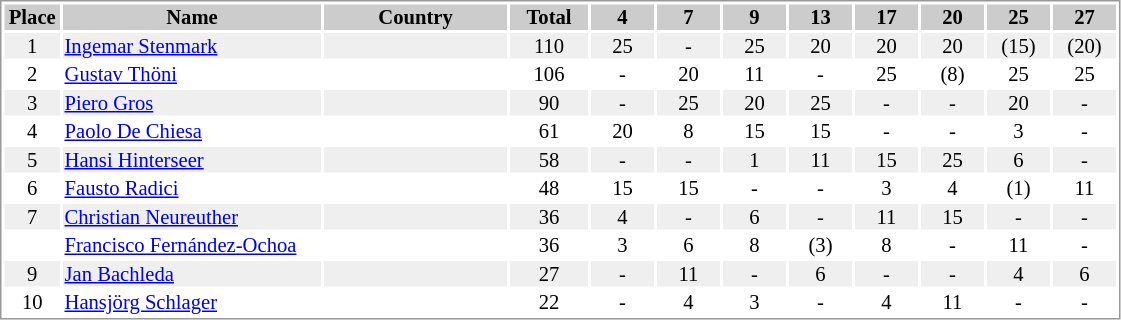<table border="0" style="border: 1px solid #999; background-color:#FFFFFF; text-align:center; font-size:86%; line-height:15px;">
<tr align="center" bgcolor="#CCCCCC">
<th width=35>Place</th>
<th width=170>Name</th>
<th width=120>Country</th>
<th width=50>Total</th>
<th width=40>4</th>
<th width=40>7</th>
<th width=40>9</th>
<th width=40>13</th>
<th width=40>17</th>
<th width=40>20</th>
<th width=40>25</th>
<th width=40>27</th>
</tr>
<tr bgcolor="#EFEFEF">
<td>1</td>
<td align="left"><a href='#'>Ingemar Stenmark</a></td>
<td align="left"></td>
<td>110</td>
<td>25</td>
<td>-</td>
<td>25</td>
<td>20</td>
<td>20</td>
<td>20</td>
<td>(15)</td>
<td>(20)</td>
</tr>
<tr>
<td>2</td>
<td align="left"><a href='#'>Gustav Thöni</a></td>
<td align="left"></td>
<td>106</td>
<td>-</td>
<td>20</td>
<td>11</td>
<td>-</td>
<td>25</td>
<td>(8)</td>
<td>25</td>
<td>25</td>
</tr>
<tr bgcolor="#EFEFEF">
<td>3</td>
<td align="left"><a href='#'>Piero Gros</a></td>
<td align="left"></td>
<td>90</td>
<td>-</td>
<td>25</td>
<td>20</td>
<td>25</td>
<td>-</td>
<td>-</td>
<td>20</td>
<td>-</td>
</tr>
<tr>
<td>4</td>
<td align="left"><a href='#'>Paolo De Chiesa</a></td>
<td align="left"></td>
<td>61</td>
<td>20</td>
<td>8</td>
<td>15</td>
<td>15</td>
<td>-</td>
<td>-</td>
<td>3</td>
<td>-</td>
</tr>
<tr bgcolor="#EFEFEF">
<td>5</td>
<td align="left"><a href='#'>Hansi Hinterseer</a></td>
<td align="left"></td>
<td>58</td>
<td>-</td>
<td>-</td>
<td>1</td>
<td>11</td>
<td>15</td>
<td>25</td>
<td>6</td>
<td>-</td>
</tr>
<tr>
<td>6</td>
<td align="left"><a href='#'>Fausto Radici</a></td>
<td align="left"></td>
<td>48</td>
<td>15</td>
<td>15</td>
<td>-</td>
<td>-</td>
<td>3</td>
<td>4</td>
<td>(1)</td>
<td>11</td>
</tr>
<tr bgcolor="#EFEFEF">
<td>7</td>
<td align="left"><a href='#'>Christian Neureuther</a></td>
<td align="left"></td>
<td>36</td>
<td>4</td>
<td>-</td>
<td>6</td>
<td>-</td>
<td>11</td>
<td>15</td>
<td>-</td>
<td>-</td>
</tr>
<tr>
<td></td>
<td align="left"><a href='#'>Francisco Fernández-Ochoa</a></td>
<td align="left"></td>
<td>36</td>
<td>3</td>
<td>6</td>
<td>8</td>
<td>(3)</td>
<td>8</td>
<td>-</td>
<td>11</td>
<td>-</td>
</tr>
<tr bgcolor="#EFEFEF">
<td>9</td>
<td align="left"><a href='#'>Jan Bachleda</a></td>
<td align="left"></td>
<td>27</td>
<td>-</td>
<td>11</td>
<td>-</td>
<td>6</td>
<td>-</td>
<td>-</td>
<td>4</td>
<td>6</td>
</tr>
<tr>
<td>10</td>
<td align="left"><a href='#'>Hansjörg Schlager</a></td>
<td align="left"></td>
<td>22</td>
<td>-</td>
<td>4</td>
<td>3</td>
<td>-</td>
<td>4</td>
<td>11</td>
<td>-</td>
<td>-</td>
</tr>
</table>
